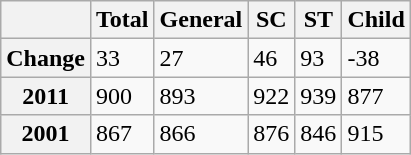<table class="wikitable sortable">
<tr>
<th></th>
<th>Total</th>
<th>General</th>
<th>SC</th>
<th>ST</th>
<th>Child</th>
</tr>
<tr>
<th>Change</th>
<td>33</td>
<td>27</td>
<td>46</td>
<td>93</td>
<td>-38</td>
</tr>
<tr>
<th>2011</th>
<td>900</td>
<td>893</td>
<td>922</td>
<td>939</td>
<td>877</td>
</tr>
<tr>
<th>2001</th>
<td>867</td>
<td>866</td>
<td>876</td>
<td>846</td>
<td>915</td>
</tr>
</table>
